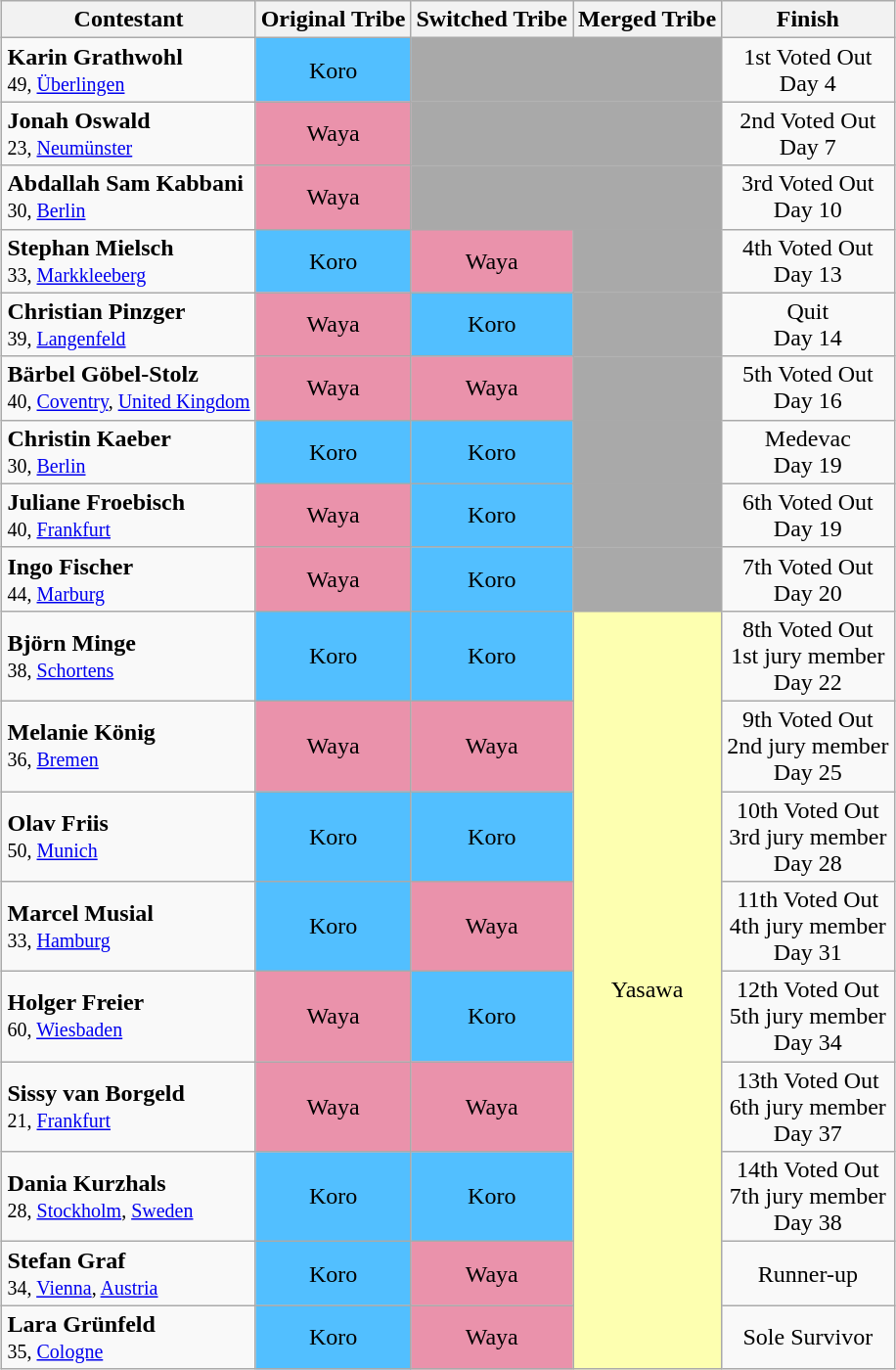<table class="wikitable" style="margin:auto; text-align:center">
<tr>
<th>Contestant</th>
<th>Original Tribe</th>
<th>Switched Tribe</th>
<th>Merged Tribe</th>
<th>Finish</th>
</tr>
<tr>
<td align=left><strong>Karin Grathwohl</strong><br><small>49, <a href='#'>Überlingen</a></small></td>
<td bgcolor=52BFFF>Koro</td>
<td bgcolor=darkgrey colspan=2></td>
<td>1st Voted Out<br>Day 4</td>
</tr>
<tr>
<td align=left><strong>Jonah Oswald</strong><br><small>23, <a href='#'>Neumünster</a></small></td>
<td bgcolor=EA92AB>Waya</td>
<td bgcolor=darkgrey colspan=2></td>
<td>2nd Voted Out<br>Day 7</td>
</tr>
<tr>
<td align=left><strong>Abdallah Sam Kabbani</strong><br><small>30, <a href='#'>Berlin</a></small></td>
<td bgcolor=EA92AB>Waya</td>
<td bgcolor=darkgrey colspan=2></td>
<td>3rd Voted Out<br>Day 10</td>
</tr>
<tr>
<td align=left><strong>Stephan Mielsch</strong><br><small>33, <a href='#'>Markkleeberg</a></small></td>
<td bgcolor=52BFFF>Koro</td>
<td bgcolor=EA92AB>Waya</td>
<td bgcolor=darkgrey></td>
<td>4th Voted Out<br>Day 13</td>
</tr>
<tr>
<td align=left><strong>Christian Pinzger</strong><br><small>39, <a href='#'>Langenfeld</a></small></td>
<td bgcolor=EA92AB>Waya</td>
<td bgcolor=52BFFF>Koro</td>
<td bgcolor=darkgrey></td>
<td>Quit<br>Day 14</td>
</tr>
<tr>
<td align=left><strong>Bärbel Göbel-Stolz</strong><br><small>40, <a href='#'>Coventry</a>, <a href='#'>United Kingdom</a></small></td>
<td bgcolor=EA92AB>Waya</td>
<td bgcolor=EA92AB>Waya</td>
<td bgcolor=darkgrey></td>
<td>5th Voted Out<br>Day 16</td>
</tr>
<tr>
<td align=left><strong>Christin Kaeber</strong><br><small>30, <a href='#'>Berlin</a></small></td>
<td bgcolor=52BFFF>Koro</td>
<td bgcolor=52BFFF>Koro</td>
<td bgcolor=darkgrey></td>
<td>Medevac<br>Day 19</td>
</tr>
<tr>
<td align=left><strong>Juliane Froebisch</strong><br><small>40, <a href='#'>Frankfurt</a></small></td>
<td bgcolor=EA92AB>Waya</td>
<td bgcolor=52BFFF>Koro</td>
<td bgcolor=darkgrey></td>
<td>6th Voted Out<br>Day 19</td>
</tr>
<tr>
<td align=left><strong>Ingo Fischer</strong><br><small>44, <a href='#'>Marburg</a></small></td>
<td bgcolor=EA92AB>Waya</td>
<td bgcolor=52BFFF>Koro</td>
<td bgcolor=darkgrey></td>
<td>7th Voted Out<br>Day 20</td>
</tr>
<tr>
<td align=left><strong>Björn Minge</strong><br><small>38, <a href='#'>Schortens</a></small></td>
<td bgcolor=52BFFF>Koro</td>
<td bgcolor=52BFFF>Koro</td>
<td bgcolor=FDFFB0 rowspan=9>Yasawa</td>
<td>8th Voted Out<br>1st jury member<br>Day 22</td>
</tr>
<tr>
<td align=left><strong>Melanie König</strong><br><small>36, <a href='#'>Bremen</a></small></td>
<td bgcolor=EA92AB>Waya</td>
<td bgcolor=EA92AB>Waya</td>
<td>9th Voted Out<br>2nd jury member<br>Day 25</td>
</tr>
<tr>
<td align=left><strong>Olav Friis</strong><br><small>50, <a href='#'>Munich</a></small></td>
<td bgcolor=52BFFF>Koro</td>
<td bgcolor=52BFFF>Koro</td>
<td>10th Voted Out<br>3rd jury member<br>Day 28</td>
</tr>
<tr>
<td align=left><strong>Marcel Musial</strong><br><small>33, <a href='#'>Hamburg</a></small></td>
<td bgcolor=52BFFF>Koro</td>
<td bgcolor=EA92AB>Waya</td>
<td>11th Voted Out<br>4th jury member<br>Day 31</td>
</tr>
<tr>
<td align=left><strong>Holger Freier</strong><br><small>60, <a href='#'>Wiesbaden</a></small></td>
<td bgcolor=EA92AB>Waya</td>
<td bgcolor=52BFFF>Koro</td>
<td>12th Voted Out<br>5th jury member<br>Day 34</td>
</tr>
<tr>
<td align=left><strong>Sissy van Borgeld</strong><br><small>21, <a href='#'>Frankfurt</a></small></td>
<td bgcolor=EA92AB>Waya</td>
<td bgcolor=EA92AB>Waya</td>
<td>13th Voted Out<br>6th jury member<br>Day 37</td>
</tr>
<tr>
<td align=left><strong>Dania Kurzhals</strong><br><small>28, <a href='#'>Stockholm</a>, <a href='#'>Sweden</a></small></td>
<td bgcolor=52BFFF>Koro</td>
<td bgcolor=52BFFF>Koro</td>
<td>14th Voted Out<br>7th jury member<br>Day 38</td>
</tr>
<tr>
<td align=left><strong>Stefan Graf</strong><br><small>34, <a href='#'>Vienna</a>, <a href='#'>Austria</a></small></td>
<td bgcolor=52BFFF>Koro</td>
<td bgcolor=EA92AB>Waya</td>
<td>Runner-up</td>
</tr>
<tr>
<td align=left><strong>Lara Grünfeld</strong><br><small>35, <a href='#'>Cologne</a></small></td>
<td bgcolor=52BFFF>Koro</td>
<td bgcolor=EA92AB>Waya</td>
<td>Sole Survivor</td>
</tr>
</table>
